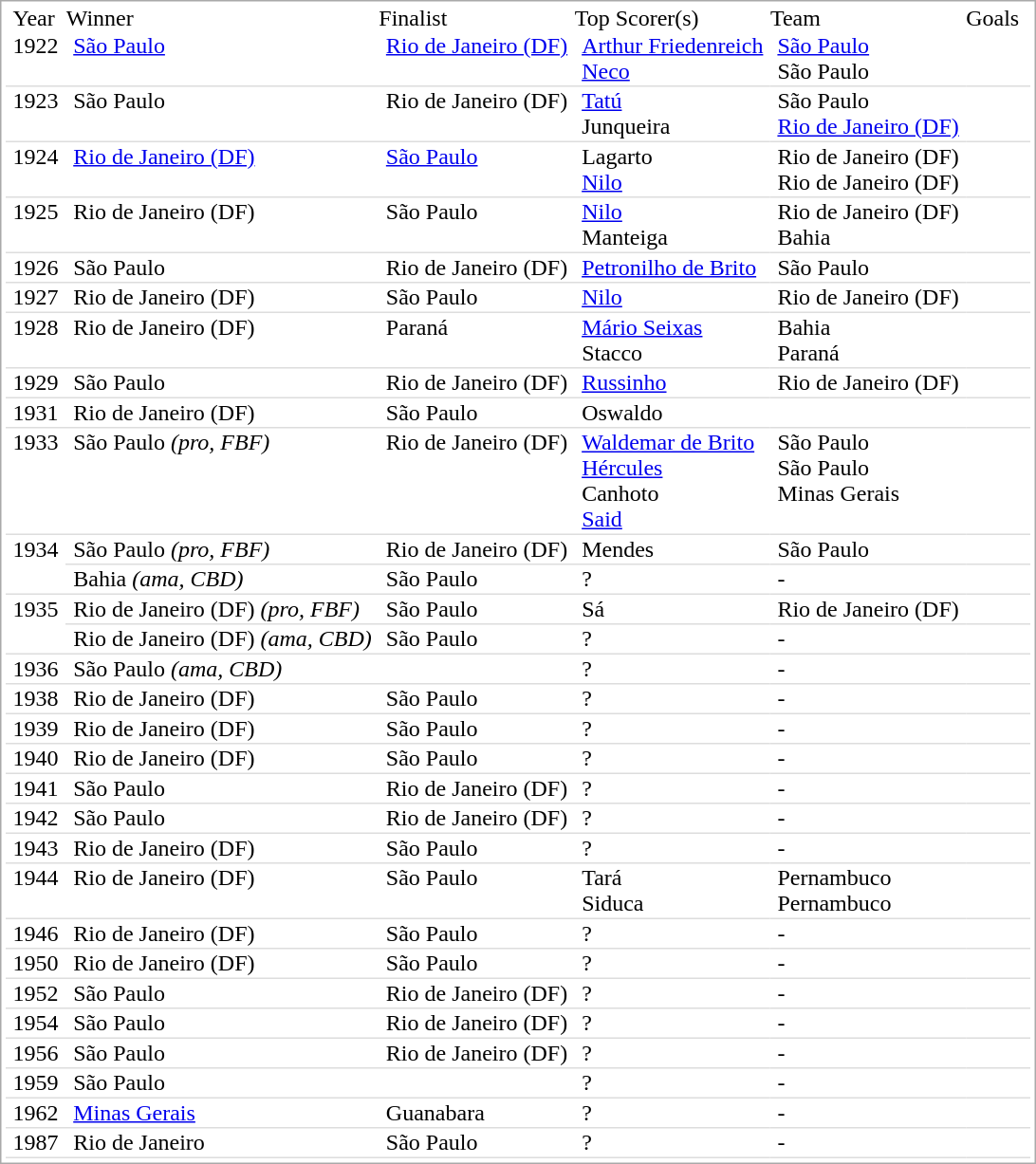<table border="0" cellspacing=0 cellpadding="0" style="bordercollapse:collapse;border:#aaa solid 1px;vertical-align:top;padding:3px ">
<tr style="vertical-align:Top" style="background: #069;color:#fff; font-weight:bold">
<td style="padding-left:5px">Year  </td>
<td>Winner</td>
<td>Finalist</td>
<td>Top Scorer(s)</td>
<td>Team</td>
<td>Goals  </td>
</tr>
<tr style="vertical-align:Top">
<td style="padding:1px 5px;border-bottom: 1px solid #ddd">1922</td>
<td style="padding:1px 5px;border-bottom: 1px solid #ddd"><a href='#'>São Paulo</a></td>
<td style="padding:1px 5px;border-bottom: 1px solid #ddd"><a href='#'>Rio de Janeiro (DF)</a></td>
<td style="padding:1px 5px;border-bottom: 1px solid #ddd"><a href='#'>Arthur Friedenreich</a><br><a href='#'>Neco</a></td>
<td style="padding:1px 5px;border-bottom: 1px solid #ddd"><a href='#'>São Paulo</a><br>São Paulo</td>
<td style="padding:1px 5px;border-bottom: 1px solid #ddd"></td>
</tr>
<tr style="vertical-align:Top">
<td style="padding:1px 5px;border-bottom: 1px solid #ddd">1923</td>
<td style="padding:1px 5px;border-bottom: 1px solid #ddd">São Paulo</td>
<td style="padding:1px 5px;border-bottom: 1px solid #ddd">Rio de Janeiro (DF)</td>
<td style="padding:1px 5px;border-bottom: 1px solid #ddd"><a href='#'>Tatú</a><br>Junqueira</td>
<td style="padding:1px 5px;border-bottom: 1px solid #ddd">São Paulo<br><a href='#'>Rio de Janeiro (DF)</a></td>
<td style="padding:1px 5px;border-bottom: 1px solid #ddd"></td>
</tr>
<tr style="vertical-align:Top">
<td style="padding:1px 5px;border-bottom: 1px solid #ddd">1924</td>
<td style="padding:1px 5px;border-bottom: 1px solid #ddd"><a href='#'>Rio de Janeiro (DF)</a></td>
<td style="padding:1px 5px;border-bottom: 1px solid #ddd"><a href='#'>São Paulo</a></td>
<td style="padding:1px 5px;border-bottom: 1px solid #ddd">Lagarto<br><a href='#'>Nilo</a></td>
<td style="padding:1px 5px;border-bottom: 1px solid #ddd">Rio de Janeiro (DF)<br>Rio de Janeiro (DF)</td>
<td style="padding:1px 5px;border-bottom: 1px solid #ddd"></td>
</tr>
<tr style="vertical-align:Top">
<td style="padding:1px 5px;border-bottom: 1px solid #ddd">1925</td>
<td style="padding:1px 5px;border-bottom: 1px solid #ddd">Rio de Janeiro (DF)</td>
<td style="padding:1px 5px;border-bottom: 1px solid #ddd">São Paulo</td>
<td style="padding:1px 5px;border-bottom: 1px solid #ddd"><a href='#'>Nilo</a><br>Manteiga</td>
<td style="padding:1px 5px;border-bottom: 1px solid #ddd">Rio de Janeiro (DF)<br>Bahia</td>
<td style="padding:1px 5px;border-bottom: 1px solid #ddd"></td>
</tr>
<tr style="vertical-align:Top">
<td style="padding:1px 5px;border-bottom: 1px solid #ddd">1926</td>
<td style="padding:1px 5px;border-bottom: 1px solid #ddd">São Paulo</td>
<td style="padding:1px 5px;border-bottom: 1px solid #ddd">Rio de Janeiro (DF)</td>
<td style="padding:1px 5px;border-bottom: 1px solid #ddd"><a href='#'>Petronilho de Brito</a></td>
<td style="padding:1px 5px;border-bottom: 1px solid #ddd">São Paulo</td>
<td style="padding:1px 5px;border-bottom: 1px solid #ddd"></td>
</tr>
<tr style="vertical-align:Top">
<td style="padding:1px 5px;border-bottom: 1px solid #ddd">1927</td>
<td style="padding:1px 5px;border-bottom: 1px solid #ddd">Rio de Janeiro (DF)</td>
<td style="padding:1px 5px;border-bottom: 1px solid #ddd">São Paulo</td>
<td style="padding:1px 5px;border-bottom: 1px solid #ddd"><a href='#'>Nilo</a></td>
<td style="padding:1px 5px;border-bottom: 1px solid #ddd">Rio de Janeiro (DF)</td>
<td style="padding:1px 5px;border-bottom: 1px solid #ddd"></td>
</tr>
<tr style="vertical-align:Top">
<td style="padding:1px 5px;border-bottom: 1px solid #ddd">1928</td>
<td style="padding:1px 5px;border-bottom: 1px solid #ddd">Rio de Janeiro (DF)</td>
<td style="padding:1px 5px;border-bottom: 1px solid #ddd">Paraná</td>
<td style="padding:1px 5px;border-bottom: 1px solid #ddd"><a href='#'>Mário Seixas</a><br>Stacco</td>
<td style="padding:1px 5px;border-bottom: 1px solid #ddd">Bahia<br>Paraná</td>
<td style="padding:1px 5px;border-bottom: 1px solid #ddd"></td>
</tr>
<tr style="vertical-align:Top">
<td style="padding:1px 5px;border-bottom: 1px solid #ddd">1929</td>
<td style="padding:1px 5px;border-bottom: 1px solid #ddd">São Paulo</td>
<td style="padding:1px 5px;border-bottom: 1px solid #ddd">Rio de Janeiro (DF)</td>
<td style="padding:1px 5px;border-bottom: 1px solid #ddd"><a href='#'>Russinho</a></td>
<td style="padding:1px 5px;border-bottom: 1px solid #ddd">Rio de Janeiro (DF)</td>
<td style="padding:1px 5px;border-bottom: 1px solid #ddd"></td>
</tr>
<tr style="vertical-align:Top">
<td style="padding:1px 5px;border-bottom: 1px solid #ddd">1931</td>
<td style="padding:1px 5px;border-bottom: 1px solid #ddd">Rio de Janeiro (DF)</td>
<td style="padding:1px 5px;border-bottom: 1px solid #ddd">São Paulo</td>
<td style="padding:1px 5px;border-bottom: 1px solid #ddd">Oswaldo</td>
<td style="padding:1px 5px;border-bottom: 1px solid #ddd"></td>
<td style="padding:1px 5px;border-bottom: 1px solid #ddd"></td>
</tr>
<tr style="vertical-align:Top">
<td style="padding:1px 5px;border-bottom: 1px solid #ddd">1933</td>
<td style="padding:1px 5px;border-bottom: 1px solid #ddd">São Paulo <em>(pro, FBF)</em></td>
<td style="padding:1px 5px;border-bottom: 1px solid #ddd">Rio de Janeiro (DF)</td>
<td style="padding:1px 5px;border-bottom: 1px solid #ddd"><a href='#'>Waldemar de Brito</a><br><a href='#'>Hércules</a><br>Canhoto<br><a href='#'>Said</a></td>
<td style="padding:1px 5px;border-bottom: 1px solid #ddd">São Paulo<br>São Paulo<br>Minas Gerais</td>
<td style="padding:1px 5px;border-bottom: 1px solid #ddd"></td>
</tr>
<tr style="vertical-align:Top">
<td style="padding:1px 5px;border-bottom: 1px solid #ddd" rowspan=2>1934</td>
<td style="padding:1px 5px;border-bottom: 1px solid #ddd">São Paulo <em>(pro, FBF)</em></td>
<td style="padding:1px 5px;border-bottom: 1px solid #ddd">Rio de Janeiro (DF)</td>
<td style="padding:1px 5px;border-bottom: 1px solid #ddd">Mendes</td>
<td style="padding:1px 5px;border-bottom: 1px solid #ddd">São Paulo</td>
<td style="padding:1px 5px;border-bottom: 1px solid #ddd"></td>
</tr>
<tr style="vertical-align:Top">
<td style="padding:1px 5px;border-bottom: 1px solid #ddd">Bahia <em>(ama, CBD)</em></td>
<td style="padding:1px 5px;border-bottom: 1px solid #ddd">São Paulo</td>
<td style="padding:1px 5px;border-bottom: 1px solid #ddd">?</td>
<td style="padding:1px 5px;border-bottom: 1px solid #ddd">-</td>
<td style="padding:1px 5px;border-bottom: 1px solid #ddd"></td>
</tr>
<tr style="vertical-align:Top">
<td style="padding:1px 5px;border-bottom: 1px solid #ddd" rowspan=2>1935</td>
<td style="padding:1px 5px;border-bottom: 1px solid #ddd">Rio de Janeiro (DF) <em>(pro, FBF)</em></td>
<td style="padding:1px 5px;border-bottom: 1px solid #ddd">São Paulo</td>
<td style="padding:1px 5px;border-bottom: 1px solid #ddd">Sá</td>
<td style="padding:1px 5px;border-bottom: 1px solid #ddd">Rio de Janeiro (DF)</td>
<td style="padding:1px 5px;border-bottom: 1px solid #ddd"></td>
</tr>
<tr style="vertical-align:Top">
<td style="padding:1px 5px;border-bottom: 1px solid #ddd">Rio de Janeiro (DF)  <em>(ama, CBD)</em></td>
<td style="padding:1px 5px;border-bottom: 1px solid #ddd">São Paulo</td>
<td style="padding:1px 5px;border-bottom: 1px solid #ddd">?</td>
<td style="padding:1px 5px;border-bottom: 1px solid #ddd">-</td>
<td style="padding:1px 5px;border-bottom: 1px solid #ddd"></td>
</tr>
<tr style="vertical-align:Top">
<td style="padding:1px 5px;border-bottom: 1px solid #ddd">1936</td>
<td style="padding:1px 5px;border-bottom: 1px solid #ddd">São Paulo <em>(ama, CBD)</em></td>
<td style="padding:1px 5px;border-bottom: 1px solid #ddd"></td>
<td style="padding:1px 5px;border-bottom: 1px solid #ddd">?</td>
<td style="padding:1px 5px;border-bottom: 1px solid #ddd">-</td>
<td style="padding:1px 5px;border-bottom: 1px solid #ddd"></td>
</tr>
<tr style="vertical-align:Top">
<td style="padding:1px 5px;border-bottom: 1px solid #ddd">1938</td>
<td style="padding:1px 5px;border-bottom: 1px solid #ddd">Rio de Janeiro (DF)</td>
<td style="padding:1px 5px;border-bottom: 1px solid #ddd">São Paulo</td>
<td style="padding:1px 5px;border-bottom: 1px solid #ddd">?</td>
<td style="padding:1px 5px;border-bottom: 1px solid #ddd">-</td>
<td style="padding:1px 5px;border-bottom: 1px solid #ddd"></td>
</tr>
<tr style="vertical-align:Top">
<td style="padding:1px 5px;border-bottom: 1px solid #ddd">1939</td>
<td style="padding:1px 5px;border-bottom: 1px solid #ddd">Rio de Janeiro (DF)</td>
<td style="padding:1px 5px;border-bottom: 1px solid #ddd">São Paulo</td>
<td style="padding:1px 5px;border-bottom: 1px solid #ddd">?</td>
<td style="padding:1px 5px;border-bottom: 1px solid #ddd">-</td>
<td style="padding:1px 5px;border-bottom: 1px solid #ddd"></td>
</tr>
<tr style="vertical-align:Top">
<td style="padding:1px 5px;border-bottom: 1px solid #ddd">1940</td>
<td style="padding:1px 5px;border-bottom: 1px solid #ddd">Rio de Janeiro (DF)</td>
<td style="padding:1px 5px;border-bottom: 1px solid #ddd">São Paulo</td>
<td style="padding:1px 5px;border-bottom: 1px solid #ddd">?</td>
<td style="padding:1px 5px;border-bottom: 1px solid #ddd">-</td>
<td style="padding:1px 5px;border-bottom: 1px solid #ddd"></td>
</tr>
<tr style="vertical-align:Top">
<td style="padding:1px 5px;border-bottom: 1px solid #ddd">1941</td>
<td style="padding:1px 5px;border-bottom: 1px solid #ddd">São Paulo</td>
<td style="padding:1px 5px;border-bottom: 1px solid #ddd">Rio de Janeiro (DF)</td>
<td style="padding:1px 5px;border-bottom: 1px solid #ddd">?</td>
<td style="padding:1px 5px;border-bottom: 1px solid #ddd">-</td>
<td style="padding:1px 5px;border-bottom: 1px solid #ddd"></td>
</tr>
<tr style="vertical-align:Top">
<td style="padding:1px 5px;border-bottom: 1px solid #ddd">1942</td>
<td style="padding:1px 5px;border-bottom: 1px solid #ddd">São Paulo</td>
<td style="padding:1px 5px;border-bottom: 1px solid #ddd">Rio de Janeiro (DF)</td>
<td style="padding:1px 5px;border-bottom: 1px solid #ddd">?</td>
<td style="padding:1px 5px;border-bottom: 1px solid #ddd">-</td>
<td style="padding:1px 5px;border-bottom: 1px solid #ddd"></td>
</tr>
<tr style="vertical-align:Top">
<td style="padding:1px 5px;border-bottom: 1px solid #ddd">1943</td>
<td style="padding:1px 5px;border-bottom: 1px solid #ddd">Rio de Janeiro (DF)</td>
<td style="padding:1px 5px;border-bottom: 1px solid #ddd">São Paulo</td>
<td style="padding:1px 5px;border-bottom: 1px solid #ddd">?</td>
<td style="padding:1px 5px;border-bottom: 1px solid #ddd">-</td>
<td style="padding:1px 5px;border-bottom: 1px solid #ddd"></td>
</tr>
<tr style="vertical-align:Top">
<td style="padding:1px 5px;border-bottom: 1px solid #ddd">1944</td>
<td style="padding:1px 5px;border-bottom: 1px solid #ddd">Rio de Janeiro (DF)</td>
<td style="padding:1px 5px;border-bottom: 1px solid #ddd">São Paulo</td>
<td style="padding:1px 5px;border-bottom: 1px solid #ddd">Tará<br>Siduca</td>
<td style="padding:1px 5px;border-bottom: 1px solid #ddd">Pernambuco<br>Pernambuco</td>
<td style="padding:1px 5px;border-bottom: 1px solid #ddd"></td>
</tr>
<tr style="vertical-align:Top">
<td style="padding:1px 5px;border-bottom: 1px solid #ddd">1946</td>
<td style="padding:1px 5px;border-bottom: 1px solid #ddd">Rio de Janeiro (DF)</td>
<td style="padding:1px 5px;border-bottom: 1px solid #ddd">São Paulo</td>
<td style="padding:1px 5px;border-bottom: 1px solid #ddd">?</td>
<td style="padding:1px 5px;border-bottom: 1px solid #ddd">-</td>
<td style="padding:1px 5px;border-bottom: 1px solid #ddd"></td>
</tr>
<tr style="vertical-align:Top">
<td style="padding:1px 5px;border-bottom: 1px solid #ddd">1950</td>
<td style="padding:1px 5px;border-bottom: 1px solid #ddd">Rio de Janeiro (DF)</td>
<td style="padding:1px 5px;border-bottom: 1px solid #ddd">São Paulo</td>
<td style="padding:1px 5px;border-bottom: 1px solid #ddd">?</td>
<td style="padding:1px 5px;border-bottom: 1px solid #ddd">-</td>
<td style="padding:1px 5px;border-bottom: 1px solid #ddd"></td>
</tr>
<tr style="vertical-align:Top">
<td style="padding:1px 5px;border-bottom: 1px solid #ddd">1952</td>
<td style="padding:1px 5px;border-bottom: 1px solid #ddd">São Paulo</td>
<td style="padding:1px 5px;border-bottom: 1px solid #ddd">Rio de Janeiro (DF)</td>
<td style="padding:1px 5px;border-bottom: 1px solid #ddd">?</td>
<td style="padding:1px 5px;border-bottom: 1px solid #ddd">-</td>
<td style="padding:1px 5px;border-bottom: 1px solid #ddd"></td>
</tr>
<tr style="vertical-align:Top">
<td style="padding:1px 5px;border-bottom: 1px solid #ddd">1954</td>
<td style="padding:1px 5px;border-bottom: 1px solid #ddd">São Paulo</td>
<td style="padding:1px 5px;border-bottom: 1px solid #ddd">Rio de Janeiro (DF)</td>
<td style="padding:1px 5px;border-bottom: 1px solid #ddd">?</td>
<td style="padding:1px 5px;border-bottom: 1px solid #ddd">-</td>
<td style="padding:1px 5px;border-bottom: 1px solid #ddd"></td>
</tr>
<tr style="vertical-align:Top">
<td style="padding:1px 5px;border-bottom: 1px solid #ddd">1956</td>
<td style="padding:1px 5px;border-bottom: 1px solid #ddd">São Paulo</td>
<td style="padding:1px 5px;border-bottom: 1px solid #ddd">Rio de Janeiro (DF)</td>
<td style="padding:1px 5px;border-bottom: 1px solid #ddd">?</td>
<td style="padding:1px 5px;border-bottom: 1px solid #ddd">-</td>
<td style="padding:1px 5px;border-bottom: 1px solid #ddd"></td>
</tr>
<tr style="vertical-align:Top">
<td style="padding:1px 5px;border-bottom: 1px solid #ddd">1959</td>
<td style="padding:1px 5px;border-bottom: 1px solid #ddd">São Paulo</td>
<td style="padding:1px 5px;border-bottom: 1px solid #ddd"></td>
<td style="padding:1px 5px;border-bottom: 1px solid #ddd">?</td>
<td style="padding:1px 5px;border-bottom: 1px solid #ddd">-</td>
<td style="padding:1px 5px;border-bottom: 1px solid #ddd"></td>
</tr>
<tr style="vertical-align:Top">
<td style="padding:1px 5px;border-bottom: 1px solid #ddd">1962</td>
<td style="padding:1px 5px;border-bottom: 1px solid #ddd"><a href='#'>Minas Gerais</a></td>
<td style="padding:1px 5px;border-bottom: 1px solid #ddd">Guanabara</td>
<td style="padding:1px 5px;border-bottom: 1px solid #ddd">?</td>
<td style="padding:1px 5px;border-bottom: 1px solid #ddd">-</td>
<td style="padding:1px 5px;border-bottom: 1px solid #ddd"></td>
</tr>
<tr style="vertical-align:Top">
<td style="padding:1px 5px;border-bottom: 1px solid #ddd">1987</td>
<td style="padding:1px 5px;border-bottom: 1px solid #ddd">Rio de Janeiro</td>
<td style="padding:1px 5px;border-bottom: 1px solid #ddd">São Paulo</td>
<td style="padding:1px 5px;border-bottom: 1px solid #ddd">?</td>
<td style="padding:1px 5px;border-bottom: 1px solid #ddd">-</td>
<td style="padding:1px 5px;border-bottom: 1px solid #ddd"></td>
</tr>
</table>
